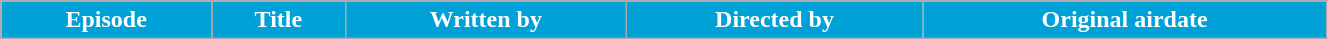<table class="wikitable plainrowheaders" style="width:70%;">
<tr style="color:#fff;">
<th style="background:#00A1D7;">Episode</th>
<th style="background:#00A1D7;">Title</th>
<th style="background:#00A1D7;">Written by</th>
<th style="background:#00A1D7;">Directed by</th>
<th style="background:#00A1D7;">Original airdate<br>





</th>
</tr>
</table>
